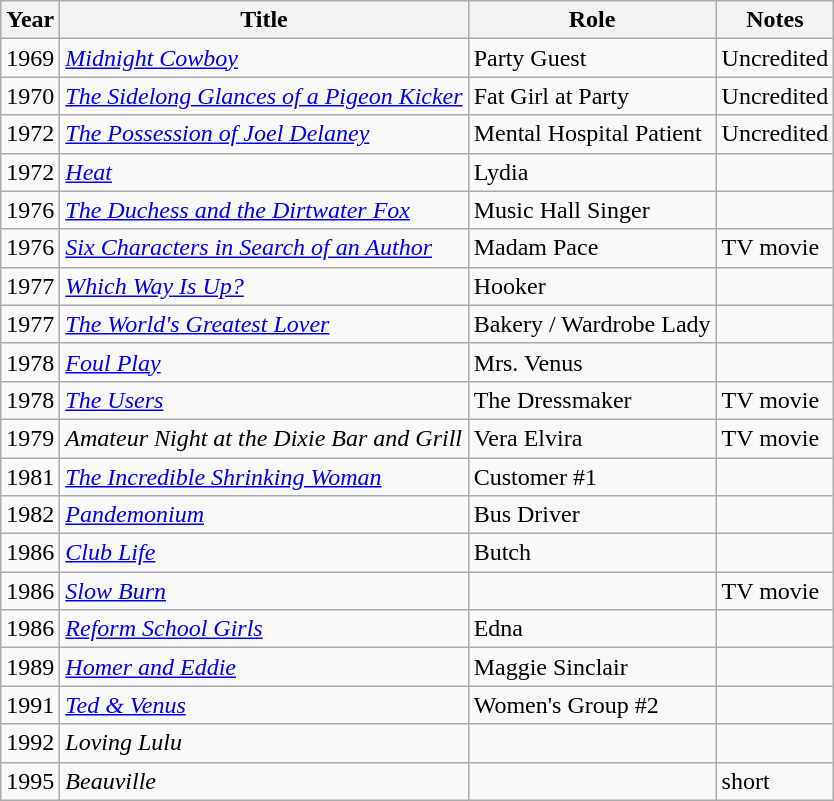<table class="wikitable">
<tr>
<th>Year</th>
<th>Title</th>
<th>Role</th>
<th>Notes</th>
</tr>
<tr>
<td>1969</td>
<td><em><a href='#'>Midnight Cowboy</a></em></td>
<td>Party Guest</td>
<td>Uncredited</td>
</tr>
<tr>
<td>1970</td>
<td><em><a href='#'>The Sidelong Glances of a Pigeon Kicker</a></em></td>
<td>Fat Girl at Party</td>
<td>Uncredited</td>
</tr>
<tr>
<td>1972</td>
<td><em><a href='#'>The Possession of Joel Delaney</a></em></td>
<td>Mental Hospital Patient</td>
<td>Uncredited</td>
</tr>
<tr>
<td>1972</td>
<td><em><a href='#'>Heat</a></em></td>
<td>Lydia</td>
<td></td>
</tr>
<tr>
<td>1976</td>
<td><em><a href='#'>The Duchess and the Dirtwater Fox</a></em></td>
<td>Music Hall Singer</td>
<td></td>
</tr>
<tr>
<td>1976</td>
<td><em><a href='#'>Six Characters in Search of an Author</a></em></td>
<td>Madam Pace</td>
<td>TV movie</td>
</tr>
<tr>
<td>1977</td>
<td><em><a href='#'>Which Way Is Up?</a></em></td>
<td>Hooker</td>
<td></td>
</tr>
<tr>
<td>1977</td>
<td><em><a href='#'>The World's Greatest Lover</a></em></td>
<td>Bakery / Wardrobe Lady</td>
<td></td>
</tr>
<tr>
<td>1978</td>
<td><em><a href='#'>Foul Play</a></em></td>
<td>Mrs. Venus</td>
<td></td>
</tr>
<tr>
<td>1978</td>
<td><em><a href='#'>The Users</a></em></td>
<td>The Dressmaker</td>
<td>TV movie</td>
</tr>
<tr>
<td>1979</td>
<td><em>Amateur Night at the Dixie Bar and Grill</em></td>
<td>Vera Elvira</td>
<td>TV movie</td>
</tr>
<tr>
<td>1981</td>
<td><em><a href='#'>The Incredible Shrinking Woman</a></em></td>
<td>Customer #1</td>
<td></td>
</tr>
<tr>
<td>1982</td>
<td><em><a href='#'>Pandemonium</a></em></td>
<td>Bus Driver</td>
<td></td>
</tr>
<tr>
<td>1986</td>
<td><em><a href='#'>Club Life</a></em></td>
<td>Butch</td>
<td></td>
</tr>
<tr>
<td>1986</td>
<td><em><a href='#'>Slow Burn</a></em></td>
<td></td>
<td>TV movie</td>
</tr>
<tr>
<td>1986</td>
<td><em><a href='#'>Reform School Girls</a></em></td>
<td>Edna</td>
<td></td>
</tr>
<tr>
<td>1989</td>
<td><em><a href='#'>Homer and Eddie</a></em></td>
<td>Maggie Sinclair</td>
<td></td>
</tr>
<tr>
<td>1991</td>
<td><em><a href='#'>Ted & Venus</a></em></td>
<td>Women's Group #2</td>
<td></td>
</tr>
<tr>
<td>1992</td>
<td><em>Loving Lulu</em></td>
<td></td>
<td></td>
</tr>
<tr>
<td>1995</td>
<td><em>Beauville</em></td>
<td></td>
<td>short</td>
</tr>
</table>
